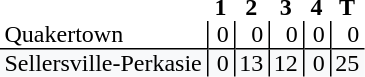<table style="border-collapse: collapse;">
<tr>
<th style="text-align: left;"></th>
<th style="text-align: center; padding: 0px 3px 0px 3px; width:12px;">1</th>
<th style="text-align: center; padding: 0px 3px 0px 3px; width:12px;">2</th>
<th style="text-align: center; padding: 0px 3px 0px 3px; width:12px;">3</th>
<th style="text-align: center; padding: 0px 3px 0px 3px; width:12px;">4</th>
<th style="text-align: center; padding: 0px 3px 0px 3px; width:12px;">T</th>
</tr>
<tr>
<td style="text-align: left; border-bottom: 1px solid black; padding: 0px 3px 0px 3px;">Quakertown</td>
<td style="border-left: 1px solid black; border-bottom: 1px solid black; text-align: right; padding: 0px 3px 0px 3px;">0</td>
<td style="border-left: 1px solid black; border-bottom: 1px solid black; text-align: right; padding: 0px 3px 0px 3px;">0</td>
<td style="border-left: 1px solid black; border-bottom: 1px solid black; text-align: right; padding: 0px 3px 0px 3px;">0</td>
<td style="border-left: 1px solid black; border-bottom: 1px solid black; text-align: right; padding: 0px 3px 0px 3px;">0</td>
<td style="border-left: 1px solid black; border-bottom: 1px solid black; text-align: right; padding: 0px 3px 0px 3px;">0</td>
</tr>
<tr>
<td style="background: #f8f9fa; text-align: left; padding: 0px 3px 0px 3px;">Sellersville-Perkasie</td>
<td style="background: #f8f9fa; border-left: 1px solid black; text-align: right; padding: 0px 3px 0px 3px;">0</td>
<td style="background: #f8f9fa; border-left: 1px solid black; text-align: right; padding: 0px 3px 0px 3px;">13</td>
<td style="background: #f8f9fa; border-left: 1px solid black; text-align: right; padding: 0px 3px 0px 3px;">12</td>
<td style="background: #f8f9fa; border-left: 1px solid black; text-align: right; padding: 0px 3px 0px 3px;">0</td>
<td style="background: #f8f9fa; border-left: 1px solid black; text-align: right; padding: 0px 3px 0px 3px;">25</td>
</tr>
</table>
